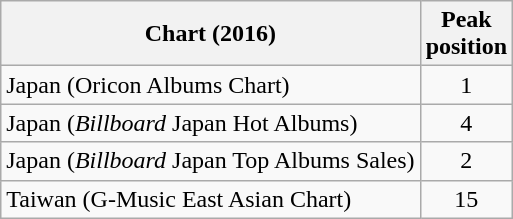<table class="wikitable sortable">
<tr>
<th>Chart (2016)</th>
<th>Peak<br>position</th>
</tr>
<tr>
<td>Japan (Oricon Albums Chart)</td>
<td align="center">1</td>
</tr>
<tr>
<td>Japan (<em>Billboard</em> Japan Hot Albums)</td>
<td align="center">4</td>
</tr>
<tr>
<td>Japan (<em>Billboard</em> Japan Top Albums Sales)</td>
<td align="center">2</td>
</tr>
<tr>
<td>Taiwan (G-Music East Asian Chart)</td>
<td align="center">15</td>
</tr>
</table>
